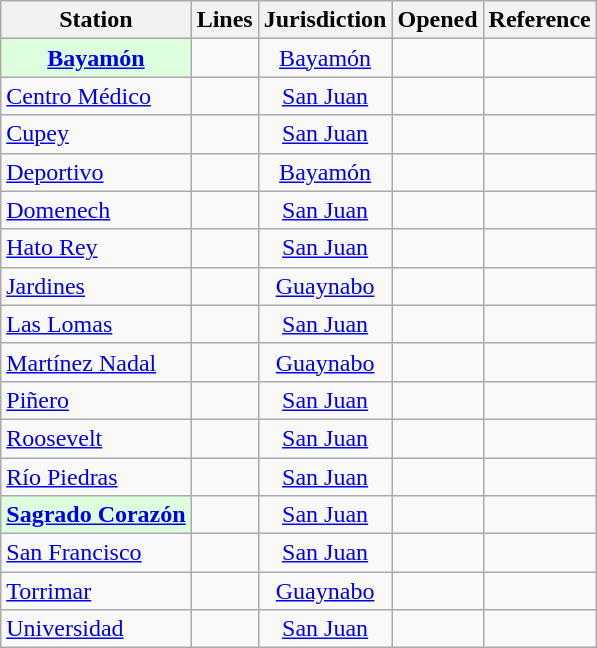<table class="wikitable sortable plainrowheaders" summary="List of stations (sortable), Lines, Jurisdiction (sortable), Date opened (sortable), and References">
<tr>
<th scope="col">Station</th>
<th scope="col" class="unsortable">Lines</th>
<th scope="col">Jurisdiction</th>
<th scope="col">Opened</th>
<th scope="col" class="unsortable">Reference</th>
</tr>
<tr>
<th scope="row" style="background-color:#ddffdd;"><a href='#'>Bayamón</a></th>
<td></td>
<td align=center><a href='#'>Bayamón</a></td>
<td></td>
<td align="center"></td>
</tr>
<tr>
<td><a href='#'>Centro Médico</a></td>
<td></td>
<td align=center><a href='#'>San Juan</a></td>
<td></td>
<td align="center"></td>
</tr>
<tr>
<td><a href='#'>Cupey</a></td>
<td></td>
<td align=center><a href='#'>San Juan</a></td>
<td></td>
<td align="center"></td>
</tr>
<tr>
<td><a href='#'>Deportivo</a></td>
<td></td>
<td align=center><a href='#'>Bayamón</a></td>
<td></td>
<td align="center"></td>
</tr>
<tr>
<td><a href='#'>Domenech</a></td>
<td></td>
<td align=center><a href='#'>San Juan</a></td>
<td></td>
<td align="center"></td>
</tr>
<tr>
<td><a href='#'>Hato Rey</a></td>
<td></td>
<td align=center><a href='#'>San Juan</a></td>
<td></td>
<td align="center"></td>
</tr>
<tr>
<td><a href='#'>Jardines</a></td>
<td></td>
<td align=center><a href='#'>Guaynabo</a></td>
<td></td>
<td align="center"></td>
</tr>
<tr>
<td><a href='#'>Las Lomas</a></td>
<td></td>
<td align=center><a href='#'>San Juan</a></td>
<td></td>
<td align="center"></td>
</tr>
<tr>
<td><a href='#'>Martínez Nadal</a></td>
<td></td>
<td align=center><a href='#'>Guaynabo</a></td>
<td></td>
<td align="center"></td>
</tr>
<tr>
<td><a href='#'>Piñero</a></td>
<td></td>
<td align=center><a href='#'>San Juan</a></td>
<td></td>
<td align="center"></td>
</tr>
<tr>
<td><a href='#'>Roosevelt</a></td>
<td></td>
<td align=center><a href='#'>San Juan</a></td>
<td></td>
<td align="center"></td>
</tr>
<tr>
<td><a href='#'>Río Piedras</a></td>
<td></td>
<td align=center><a href='#'>San Juan</a></td>
<td></td>
<td align="center"></td>
</tr>
<tr>
<th scope="row" style="background-color:#ddffdd;"><a href='#'>Sagrado Corazón</a></th>
<td></td>
<td align=center><a href='#'>San Juan</a></td>
<td></td>
<td align="center"></td>
</tr>
<tr>
<td><a href='#'>San Francisco</a></td>
<td></td>
<td align=center><a href='#'>San Juan</a></td>
<td></td>
<td align="center"></td>
</tr>
<tr>
<td><a href='#'>Torrimar</a></td>
<td></td>
<td align=center><a href='#'>Guaynabo</a></td>
<td></td>
<td align="center"></td>
</tr>
<tr>
<td><a href='#'>Universidad</a></td>
<td></td>
<td align=center><a href='#'>San Juan</a></td>
<td></td>
<td align="center"></td>
</tr>
</table>
